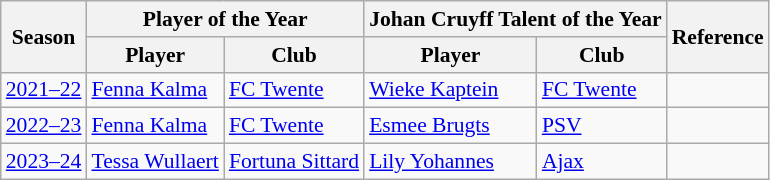<table class="wikitable" style="font-size:90%;">
<tr>
<th rowspan="2">Season</th>
<th colspan="2">Player of the Year</th>
<th colspan="2">Johan Cruyff Talent of the Year</th>
<th rowspan="2">Reference</th>
</tr>
<tr>
<th>Player</th>
<th>Club</th>
<th>Player</th>
<th>Club</th>
</tr>
<tr>
<td><a href='#'>2021–22</a></td>
<td> <a href='#'>Fenna Kalma</a></td>
<td><a href='#'>FC Twente</a></td>
<td> <a href='#'>Wieke Kaptein</a></td>
<td><a href='#'>FC Twente</a></td>
<td></td>
</tr>
<tr>
<td><a href='#'>2022–23</a></td>
<td> <a href='#'>Fenna Kalma</a></td>
<td><a href='#'>FC Twente</a></td>
<td> <a href='#'>Esmee Brugts</a></td>
<td><a href='#'>PSV</a></td>
<td></td>
</tr>
<tr>
<td><a href='#'>2023–24</a></td>
<td> <a href='#'>Tessa Wullaert</a></td>
<td><a href='#'>Fortuna Sittard</a></td>
<td> <a href='#'>Lily Yohannes</a></td>
<td><a href='#'>Ajax</a></td>
<td></td>
</tr>
</table>
